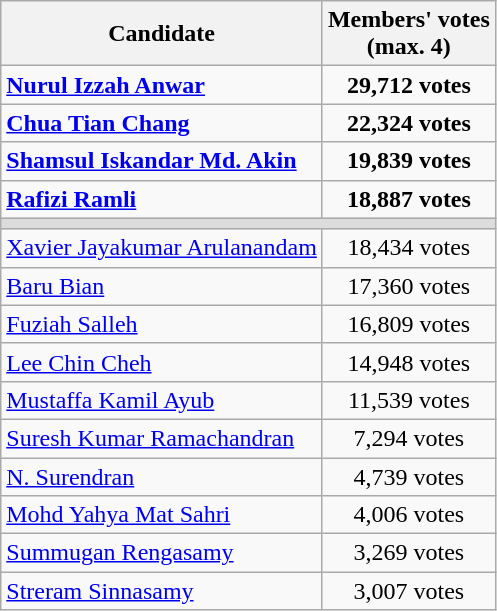<table class=wikitable style=text-align:center>
<tr>
<th>Candidate</th>
<th>Members' votes<br>(max. 4)</th>
</tr>
<tr>
<td align=left><strong><a href='#'>Nurul Izzah Anwar</a></strong></td>
<td><strong>29,712 votes</strong></td>
</tr>
<tr>
<td align=left><strong><a href='#'>Chua Tian Chang</a></strong></td>
<td><strong>22,324 votes</strong></td>
</tr>
<tr>
<td align=left><strong><a href='#'>Shamsul Iskandar Md. Akin</a></strong></td>
<td><strong>19,839 votes</strong></td>
</tr>
<tr>
<td align=left><strong><a href='#'>Rafizi Ramli</a></strong></td>
<td><strong>18,887 votes</strong></td>
</tr>
<tr>
<td colspan=3 bgcolor=dcdcdc></td>
</tr>
<tr>
<td align=left><a href='#'>Xavier Jayakumar Arulanandam</a></td>
<td>18,434 votes</td>
</tr>
<tr>
<td align=left><a href='#'>Baru Bian</a></td>
<td>17,360 votes</td>
</tr>
<tr>
<td align=left><a href='#'>Fuziah Salleh</a></td>
<td>16,809 votes</td>
</tr>
<tr>
<td align=left><a href='#'>Lee Chin Cheh</a></td>
<td>14,948 votes</td>
</tr>
<tr>
<td align=left><a href='#'>Mustaffa Kamil Ayub</a></td>
<td>11,539 votes</td>
</tr>
<tr>
<td align=left><a href='#'>Suresh Kumar Ramachandran</a></td>
<td>7,294 votes</td>
</tr>
<tr>
<td align=left><a href='#'>N. Surendran</a></td>
<td>4,739 votes</td>
</tr>
<tr>
<td align=left><a href='#'>Mohd Yahya Mat Sahri</a></td>
<td>4,006 votes</td>
</tr>
<tr>
<td align=left><a href='#'>Summugan Rengasamy</a></td>
<td>3,269 votes</td>
</tr>
<tr>
<td align=left><a href='#'>Streram Sinnasamy</a></td>
<td>3,007 votes</td>
</tr>
</table>
